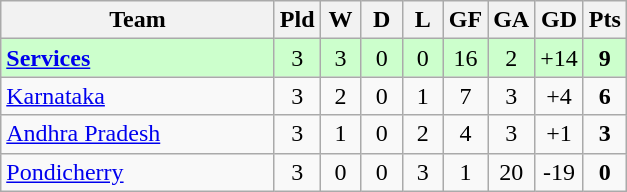<table style="text-align: center;" class="wikitable sortable">
<tr>
<th width="175">Team</th>
<th width="20">Pld</th>
<th width="20">W</th>
<th width="20">D</th>
<th width="20">L</th>
<th width="20">GF</th>
<th width="20">GA</th>
<th width="20">GD</th>
<th width="20">Pts</th>
</tr>
<tr bgcolor=#ccffcc>
<td align=left><strong><a href='#'>Services</a></strong></td>
<td>3</td>
<td>3</td>
<td>0</td>
<td>0</td>
<td>16</td>
<td>2</td>
<td>+14</td>
<td><strong>9</strong></td>
</tr>
<tr>
<td align=left><a href='#'>Karnataka</a></td>
<td>3</td>
<td>2</td>
<td>0</td>
<td>1</td>
<td>7</td>
<td>3</td>
<td>+4</td>
<td><strong>6</strong></td>
</tr>
<tr>
<td align=left><a href='#'>Andhra Pradesh</a></td>
<td>3</td>
<td>1</td>
<td>0</td>
<td>2</td>
<td>4</td>
<td>3</td>
<td>+1</td>
<td><strong>3</strong></td>
</tr>
<tr>
<td align=left><a href='#'>Pondicherry</a></td>
<td>3</td>
<td>0</td>
<td>0</td>
<td>3</td>
<td>1</td>
<td>20</td>
<td>-19</td>
<td><strong>0</strong></td>
</tr>
</table>
